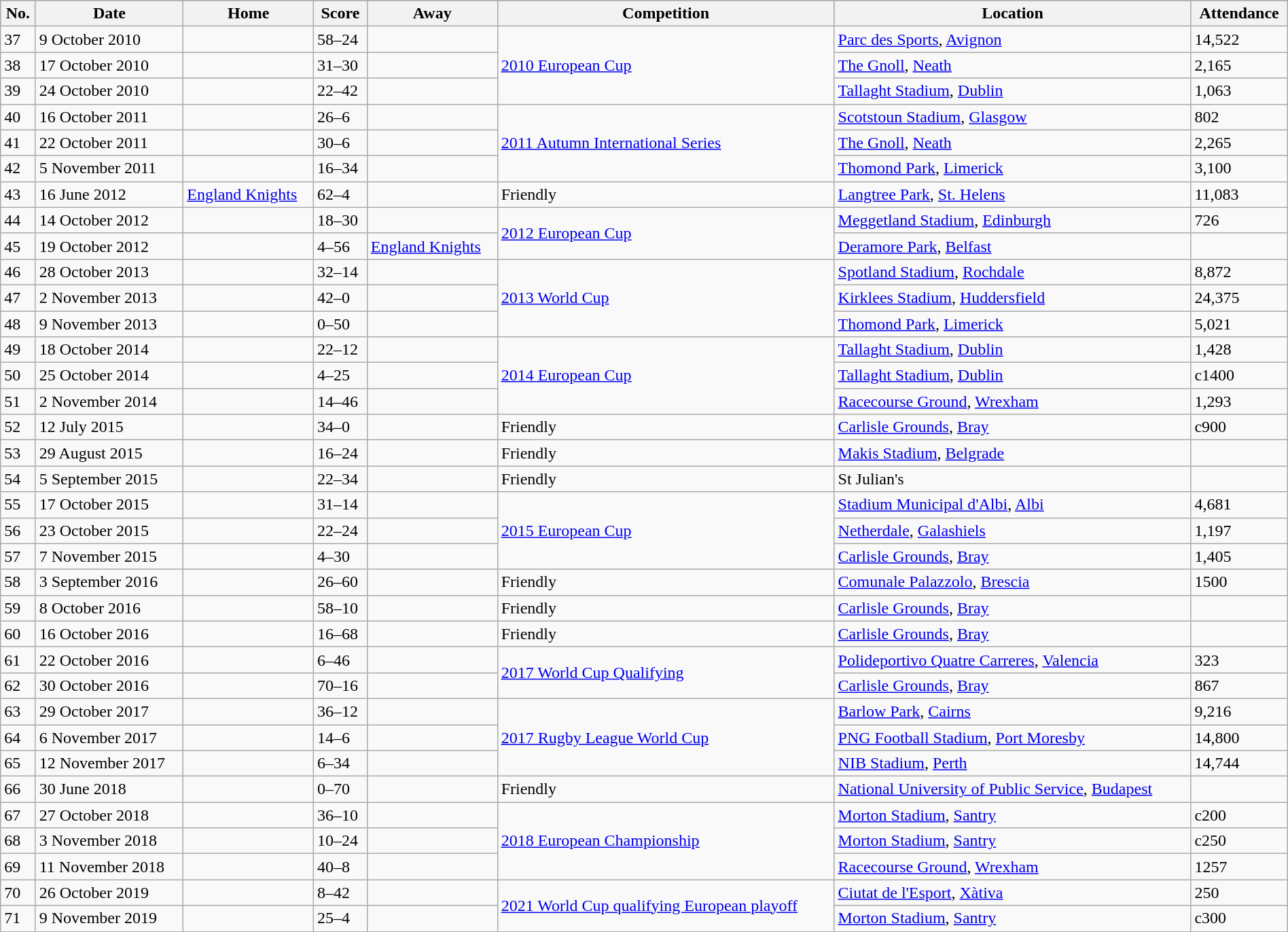<table class="wikitable" width=100%>
<tr bgcolor=#bdb76b>
<th>No.</th>
<th>Date</th>
<th>Home</th>
<th>Score</th>
<th>Away</th>
<th>Competition</th>
<th>Location</th>
<th>Attendance</th>
</tr>
<tr>
<td>37</td>
<td>9 October 2010</td>
<td></td>
<td>58–24</td>
<td></td>
<td rowspan=3><a href='#'>2010 European Cup</a></td>
<td><a href='#'>Parc des Sports</a>, <a href='#'>Avignon</a></td>
<td>14,522</td>
</tr>
<tr>
<td>38</td>
<td>17 October 2010</td>
<td></td>
<td>31–30</td>
<td></td>
<td><a href='#'>The Gnoll</a>, <a href='#'>Neath</a></td>
<td>2,165</td>
</tr>
<tr>
<td>39</td>
<td>24 October 2010</td>
<td></td>
<td>22–42</td>
<td></td>
<td><a href='#'>Tallaght Stadium</a>, <a href='#'>Dublin</a></td>
<td>1,063</td>
</tr>
<tr>
<td>40</td>
<td>16 October 2011</td>
<td></td>
<td>26–6</td>
<td></td>
<td rowspan=3><a href='#'>2011 Autumn International Series</a></td>
<td><a href='#'>Scotstoun Stadium</a>, <a href='#'>Glasgow</a></td>
<td>802</td>
</tr>
<tr>
<td>41</td>
<td>22 October 2011</td>
<td></td>
<td>30–6</td>
<td></td>
<td><a href='#'>The Gnoll</a>, <a href='#'>Neath</a></td>
<td>2,265</td>
</tr>
<tr>
<td>42</td>
<td>5 November 2011</td>
<td></td>
<td>16–34</td>
<td></td>
<td><a href='#'>Thomond Park</a>, <a href='#'>Limerick</a></td>
<td>3,100</td>
</tr>
<tr>
<td>43</td>
<td>16 June 2012</td>
<td><a href='#'>England Knights</a></td>
<td>62–4</td>
<td></td>
<td>Friendly</td>
<td><a href='#'>Langtree Park</a>, <a href='#'>St. Helens</a></td>
<td>11,083</td>
</tr>
<tr>
<td>44</td>
<td>14 October 2012</td>
<td></td>
<td>18–30</td>
<td></td>
<td rowspan=2><a href='#'>2012 European Cup</a></td>
<td><a href='#'>Meggetland Stadium</a>, <a href='#'>Edinburgh</a></td>
<td>726</td>
</tr>
<tr>
<td>45</td>
<td>19 October 2012</td>
<td></td>
<td>4–56</td>
<td><a href='#'>England Knights</a></td>
<td><a href='#'>Deramore Park</a>, <a href='#'>Belfast</a></td>
<td></td>
</tr>
<tr>
<td>46</td>
<td>28 October 2013</td>
<td></td>
<td>32–14</td>
<td></td>
<td rowspan=3><a href='#'>2013 World Cup</a></td>
<td><a href='#'>Spotland Stadium</a>, <a href='#'>Rochdale</a></td>
<td>8,872</td>
</tr>
<tr>
<td>47</td>
<td>2 November 2013</td>
<td></td>
<td>42–0</td>
<td></td>
<td><a href='#'>Kirklees Stadium</a>, <a href='#'>Huddersfield</a></td>
<td>24,375</td>
</tr>
<tr>
<td>48</td>
<td>9 November 2013</td>
<td></td>
<td>0–50</td>
<td></td>
<td><a href='#'>Thomond Park</a>, <a href='#'>Limerick</a></td>
<td>5,021</td>
</tr>
<tr>
<td>49</td>
<td>18 October 2014</td>
<td></td>
<td>22–12</td>
<td></td>
<td rowspan=3><a href='#'>2014 European Cup</a></td>
<td><a href='#'>Tallaght Stadium</a>, <a href='#'>Dublin</a></td>
<td>1,428</td>
</tr>
<tr>
<td>50</td>
<td>25 October 2014</td>
<td></td>
<td>4–25</td>
<td></td>
<td><a href='#'>Tallaght Stadium</a>, <a href='#'>Dublin</a></td>
<td>c1400</td>
</tr>
<tr>
<td>51</td>
<td>2 November 2014</td>
<td></td>
<td>14–46</td>
<td></td>
<td><a href='#'>Racecourse Ground</a>, <a href='#'>Wrexham</a></td>
<td>1,293</td>
</tr>
<tr>
<td>52</td>
<td>12 July 2015</td>
<td></td>
<td>34–0</td>
<td></td>
<td>Friendly</td>
<td><a href='#'>Carlisle Grounds</a>, <a href='#'>Bray</a></td>
<td>c900</td>
</tr>
<tr>
<td>53</td>
<td>29 August 2015</td>
<td></td>
<td>16–24</td>
<td></td>
<td>Friendly</td>
<td><a href='#'>Makis Stadium</a>, <a href='#'>Belgrade</a></td>
<td></td>
</tr>
<tr>
<td>54</td>
<td>5 September 2015</td>
<td></td>
<td>22–34</td>
<td></td>
<td>Friendly</td>
<td>St Julian's</td>
<td></td>
</tr>
<tr>
<td>55</td>
<td>17 October 2015</td>
<td></td>
<td>31–14</td>
<td></td>
<td rowspan=3><a href='#'>2015 European Cup</a></td>
<td><a href='#'>Stadium Municipal d'Albi</a>, <a href='#'>Albi</a></td>
<td>4,681</td>
</tr>
<tr>
<td>56</td>
<td>23 October 2015</td>
<td></td>
<td>22–24</td>
<td></td>
<td><a href='#'>Netherdale</a>, <a href='#'>Galashiels</a></td>
<td>1,197</td>
</tr>
<tr>
<td>57</td>
<td>7 November 2015</td>
<td></td>
<td>4–30</td>
<td></td>
<td><a href='#'>Carlisle Grounds</a>, <a href='#'>Bray</a></td>
<td>1,405</td>
</tr>
<tr>
<td>58</td>
<td>3 September 2016</td>
<td></td>
<td>26–60</td>
<td></td>
<td>Friendly</td>
<td><a href='#'>Comunale Palazzolo</a>, <a href='#'>Brescia</a></td>
<td>1500</td>
</tr>
<tr>
<td>59</td>
<td>8 October 2016</td>
<td></td>
<td>58–10</td>
<td></td>
<td>Friendly</td>
<td><a href='#'>Carlisle Grounds</a>, <a href='#'>Bray</a></td>
<td></td>
</tr>
<tr>
<td>60</td>
<td>16 October 2016</td>
<td></td>
<td>16–68</td>
<td></td>
<td>Friendly</td>
<td><a href='#'>Carlisle Grounds</a>, <a href='#'>Bray</a></td>
<td></td>
</tr>
<tr>
<td>61</td>
<td>22 October 2016</td>
<td></td>
<td>6–46</td>
<td></td>
<td rowspan=2><a href='#'>2017 World Cup Qualifying</a></td>
<td><a href='#'>Polideportivo Quatre Carreres</a>, <a href='#'>Valencia</a></td>
<td>323</td>
</tr>
<tr>
<td>62</td>
<td>30 October 2016</td>
<td></td>
<td>70–16</td>
<td></td>
<td><a href='#'>Carlisle Grounds</a>, <a href='#'>Bray</a></td>
<td>867</td>
</tr>
<tr>
<td>63</td>
<td>29 October 2017</td>
<td></td>
<td>36–12</td>
<td></td>
<td rowspan=3><a href='#'>2017 Rugby League World Cup</a></td>
<td><a href='#'>Barlow Park</a>, <a href='#'>Cairns</a></td>
<td>9,216</td>
</tr>
<tr>
<td>64</td>
<td>6 November 2017</td>
<td></td>
<td>14–6</td>
<td></td>
<td><a href='#'>PNG Football Stadium</a>, <a href='#'>Port Moresby</a></td>
<td>14,800</td>
</tr>
<tr>
<td>65</td>
<td>12 November 2017</td>
<td></td>
<td>6–34</td>
<td></td>
<td><a href='#'>NIB Stadium</a>, <a href='#'>Perth</a></td>
<td>14,744</td>
</tr>
<tr>
<td>66</td>
<td>30 June 2018</td>
<td></td>
<td>0–70</td>
<td></td>
<td>Friendly</td>
<td><a href='#'>National University of Public Service</a>, <a href='#'>Budapest</a></td>
<td></td>
</tr>
<tr>
<td>67</td>
<td>27 October 2018</td>
<td></td>
<td>36–10</td>
<td></td>
<td rowspan=3><a href='#'>2018 European Championship</a></td>
<td><a href='#'>Morton Stadium</a>, <a href='#'>Santry</a></td>
<td>c200</td>
</tr>
<tr>
<td>68</td>
<td>3 November 2018</td>
<td></td>
<td>10–24</td>
<td></td>
<td><a href='#'>Morton Stadium</a>, <a href='#'>Santry</a></td>
<td>c250</td>
</tr>
<tr>
<td>69</td>
<td>11 November 2018</td>
<td></td>
<td>40–8</td>
<td></td>
<td><a href='#'>Racecourse Ground</a>, <a href='#'>Wrexham</a></td>
<td>1257</td>
</tr>
<tr>
<td>70</td>
<td>26 October 2019</td>
<td></td>
<td>8–42</td>
<td></td>
<td rowspan=2><a href='#'>2021 World Cup qualifying European playoff</a></td>
<td><a href='#'>Ciutat de l'Esport</a>, <a href='#'>Xàtiva</a></td>
<td>250</td>
</tr>
<tr>
<td>71</td>
<td>9 November 2019</td>
<td></td>
<td>25–4</td>
<td></td>
<td><a href='#'>Morton Stadium</a>, <a href='#'>Santry</a></td>
<td>c300</td>
</tr>
<tr>
</tr>
</table>
